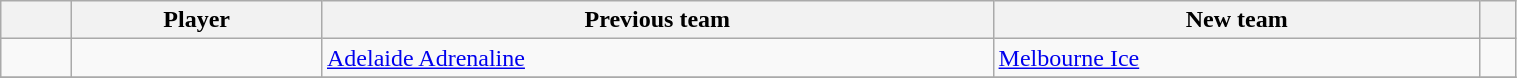<table class="sortable wikitable" width=80% font-size=90%>
<tr>
<th width=40></th>
<th>Player</th>
<th>Previous team</th>
<th>New team</th>
<th class="unsortable"></th>
</tr>
<tr>
<td align="center"></td>
<td></td>
<td><a href='#'>Adelaide Adrenaline</a></td>
<td><a href='#'>Melbourne Ice</a></td>
<td></td>
</tr>
<tr>
</tr>
</table>
